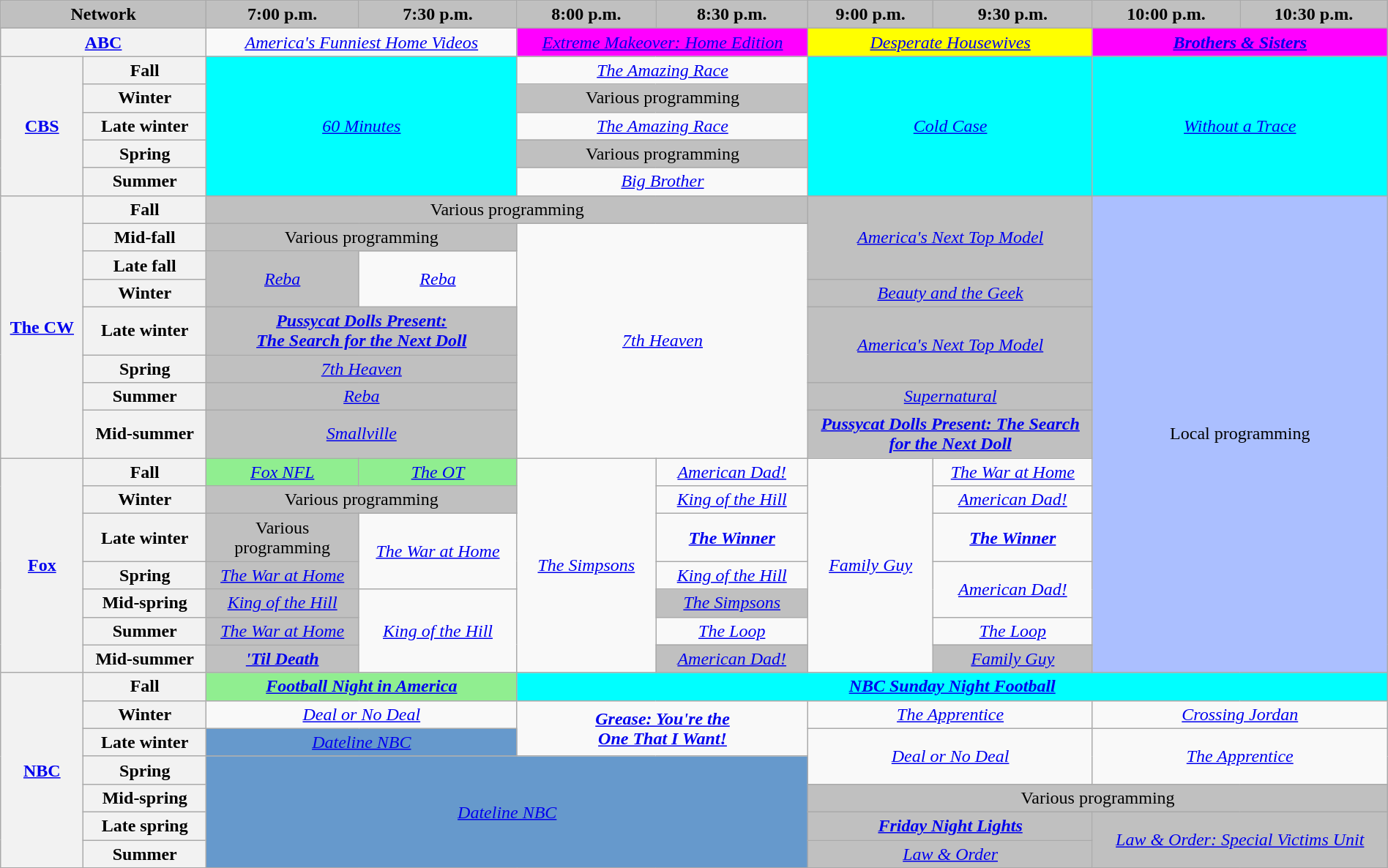<table class="wikitable" style="width:100%;margin-right:0;text-align:center">
<tr>
<th colspan="2" style="background-color:#C0C0C0;text-align:center">Network</th>
<th style="background-color:#C0C0C0;text-align:center;width:11%">7:00 p.m.</th>
<th style="background-color:#C0C0C0;text-align:center">7:30 p.m.</th>
<th style="background-color:#C0C0C0;text-align:center;width:10%">8:00 p.m.</th>
<th style="background-color:#C0C0C0;text-align:center;width:11%">8:30 p.m.</th>
<th style="background-color:#C0C0C0;text-align:center;width:9%">9:00 p.m.</th>
<th style="background-color:#C0C0C0;text-align:center;width:11.5%">9:30 p.m.</th>
<th style="background-color:#C0C0C0;text-align:center">10:00 p.m.</th>
<th style="background-color:#C0C0C0;text-align:center">10:30 p.m.</th>
</tr>
<tr>
<th colspan="2"><a href='#'>ABC</a></th>
<td colspan="2"><em><a href='#'>America's Funniest Home Videos</a></em></td>
<td style="background:#FF00FF;" colspan="2"><em><a href='#'>Extreme Makeover: Home Edition</a></em><br></td>
<td style="background:#FFFF00;" colspan="2"><em><a href='#'>Desperate Housewives</a></em> </td>
<td style="background:#FF00FF;" colspan="2"><strong><em><a href='#'>Brothers & Sisters</a></em></strong> </td>
</tr>
<tr>
<th rowspan="5"><a href='#'>CBS</a></th>
<th>Fall</th>
<td style="background:#00FFFF;" rowspan="5" colspan="2"><em><a href='#'>60 Minutes</a></em> </td>
<td colspan="2"><em><a href='#'>The Amazing Race</a></em></td>
<td style="background:#00FFFF;" rowspan="5" colspan="2"><em><a href='#'>Cold Case</a></em> </td>
<td style="background:#00FFFF;" rowspan="5" colspan="2"><em><a href='#'>Without a Trace</a></em> </td>
</tr>
<tr>
<th>Winter</th>
<td colspan="2" style="background:#C0C0C0;">Various programming</td>
</tr>
<tr>
<th>Late winter</th>
<td colspan="2"><em><a href='#'>The Amazing Race</a></em></td>
</tr>
<tr>
<th>Spring</th>
<td colspan="2" style="background:#C0C0C0;">Various programming</td>
</tr>
<tr>
<th>Summer</th>
<td colspan="2"><em><a href='#'>Big Brother</a></em></td>
</tr>
<tr>
<th rowspan="8"><a href='#'>The CW</a></th>
<th>Fall</th>
<td colspan="4" style="background:#C0C0C0;">Various programming</td>
<td colspan="2" rowspan="3" style="background:#C0C0C0;"><em><a href='#'>America's Next Top Model</a></em> </td>
<td style="background:#abbfff;" colspan="2" rowspan="15">Local programming</td>
</tr>
<tr>
<th>Mid-fall</th>
<td colspan="2" style="background:#C0C0C0;">Various programming</td>
<td colspan="2" rowspan="7"><em><a href='#'>7th Heaven</a></em></td>
</tr>
<tr>
<th>Late fall</th>
<td rowspan="2" style="background:#C0C0C0;"><em><a href='#'>Reba</a></em> </td>
<td rowspan="2"><em><a href='#'>Reba</a></em></td>
</tr>
<tr>
<th>Winter</th>
<td colspan="2" style="background:#C0C0C0;"><em><a href='#'>Beauty and the Geek</a></em> </td>
</tr>
<tr>
<th>Late winter</th>
<td colspan="2" style="background:#C0C0C0;"><strong><em><a href='#'>Pussycat Dolls Present:<br>The Search for the Next Doll</a></em></strong> </td>
<td colspan="2" rowspan="2" style="background:#C0C0C0;"><em><a href='#'>America's Next Top Model</a></em> </td>
</tr>
<tr>
<th>Spring</th>
<td colspan="2" style="background:#C0C0C0;"><em><a href='#'>7th Heaven</a></em> </td>
</tr>
<tr>
<th>Summer</th>
<td colspan="2" style="background:#C0C0C0;"><em><a href='#'>Reba</a></em> </td>
<td colspan="2" style="background:#C0C0C0;"><em><a href='#'>Supernatural</a></em> </td>
</tr>
<tr>
<th>Mid-summer</th>
<td colspan="2" style="background:#C0C0C0;"><em><a href='#'>Smallville</a></em> </td>
<td colspan="2" style="background:#C0C0C0;"><strong><em><a href='#'>Pussycat Dolls Present: The Search for the Next Doll</a></em></strong> </td>
</tr>
<tr>
<th rowspan="7"><a href='#'>Fox</a></th>
<th>Fall</th>
<td style="background:lightgreen"><em><a href='#'>Fox NFL</a></em> </td>
<td style="background:lightgreen"><em><a href='#'>The OT</a></em></td>
<td rowspan="7"><em><a href='#'>The Simpsons</a></em></td>
<td><em><a href='#'>American Dad!</a></em></td>
<td rowspan="7"><em><a href='#'>Family Guy</a></em></td>
<td><em><a href='#'>The War at Home</a></em></td>
</tr>
<tr>
<th>Winter</th>
<td colspan="2" style="background:#C0C0C0;">Various programming</td>
<td><em><a href='#'>King of the Hill</a></em></td>
<td><em><a href='#'>American Dad!</a></em></td>
</tr>
<tr>
<th>Late winter</th>
<td style="background:#C0C0C0;">Various programming</td>
<td rowspan="2"><em><a href='#'>The War at Home</a></em></td>
<td><strong><em><a href='#'>The Winner</a></em></strong></td>
<td><strong><em><a href='#'>The Winner</a></em></strong></td>
</tr>
<tr>
<th>Spring</th>
<td style="background:#C0C0C0;"><em><a href='#'>The War at Home</a></em> </td>
<td><em><a href='#'>King of the Hill</a></em></td>
<td rowspan="2"><em><a href='#'>American Dad!</a></em></td>
</tr>
<tr>
<th>Mid-spring</th>
<td style="background:#C0C0C0;"><em><a href='#'>King of the Hill</a></em> </td>
<td rowspan="3"><em><a href='#'>King of the Hill</a></em></td>
<td style="background:#C0C0C0;"><em><a href='#'>The Simpsons</a></em> </td>
</tr>
<tr>
<th>Summer</th>
<td style="background:#C0C0C0;"><em><a href='#'>The War at Home</a></em> </td>
<td><em><a href='#'>The Loop</a></em></td>
<td><em><a href='#'>The Loop</a></em></td>
</tr>
<tr>
<th>Mid-summer</th>
<td style="background:#C0C0C0;"><strong><em><a href='#'>'Til Death</a></em></strong> </td>
<td style="background:#C0C0C0;"><em><a href='#'>American Dad!</a></em> </td>
<td style="background:#C0C0C0;"><em><a href='#'>Family Guy</a></em> </td>
</tr>
<tr>
<th rowspan="7"><a href='#'>NBC</a></th>
<th>Fall</th>
<td style="background:lightgreen;" colspan="2"><strong><em><a href='#'>Football Night in America</a></em></strong></td>
<td style="background:#00FFFF;" colspan="6"><strong><em><a href='#'>NBC Sunday Night Football</a></em></strong>   </td>
</tr>
<tr>
<th>Winter</th>
<td colspan="2"><em><a href='#'>Deal or No Deal</a></em></td>
<td colspan="2" rowspan="2"><strong><em><a href='#'>Grease: You're the<br>One That I Want!</a></em></strong></td>
<td colspan="2"><em><a href='#'>The Apprentice</a></em></td>
<td colspan="2"><em><a href='#'>Crossing Jordan</a></em></td>
</tr>
<tr>
<th>Late winter</th>
<td style="background:#6699CC;" colspan="2"><em><a href='#'>Dateline NBC</a></em></td>
<td colspan="2" rowspan="2"><em><a href='#'>Deal or No Deal</a></em></td>
<td colspan="2" rowspan="2"><em><a href='#'>The Apprentice</a></em></td>
</tr>
<tr>
<th>Spring</th>
<td style="background:#6699CC;" colspan="4" rowspan="4"><em><a href='#'>Dateline NBC</a></em></td>
</tr>
<tr>
<th>Mid-spring</th>
<td colspan="4" style="background:#C0C0C0;">Various programming</td>
</tr>
<tr>
<th>Late spring</th>
<td colspan="2" style="background:#C0C0C0;"><strong><em><a href='#'>Friday Night Lights</a></em></strong> </td>
<td rowspan="2" colspan="2" style="background:#C0C0C0;"><em><a href='#'>Law & Order: Special Victims Unit</a></em> </td>
</tr>
<tr>
<th>Summer</th>
<td colspan="2" style="background:#C0C0C0;"><em><a href='#'>Law & Order</a></em> </td>
</tr>
<tr>
</tr>
</table>
